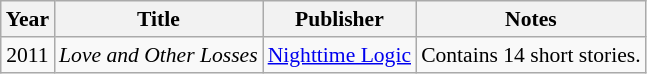<table class="sortable wikitable" style="font-size: 90%;">
<tr>
<th>Year</th>
<th>Title</th>
<th>Publisher</th>
<th>Notes</th>
</tr>
<tr>
<td align="center">2011</td>
<td><em>Love and Other Losses</em></td>
<td><a href='#'>Nighttime Logic</a></td>
<td>Contains 14 short stories.</td>
</tr>
</table>
